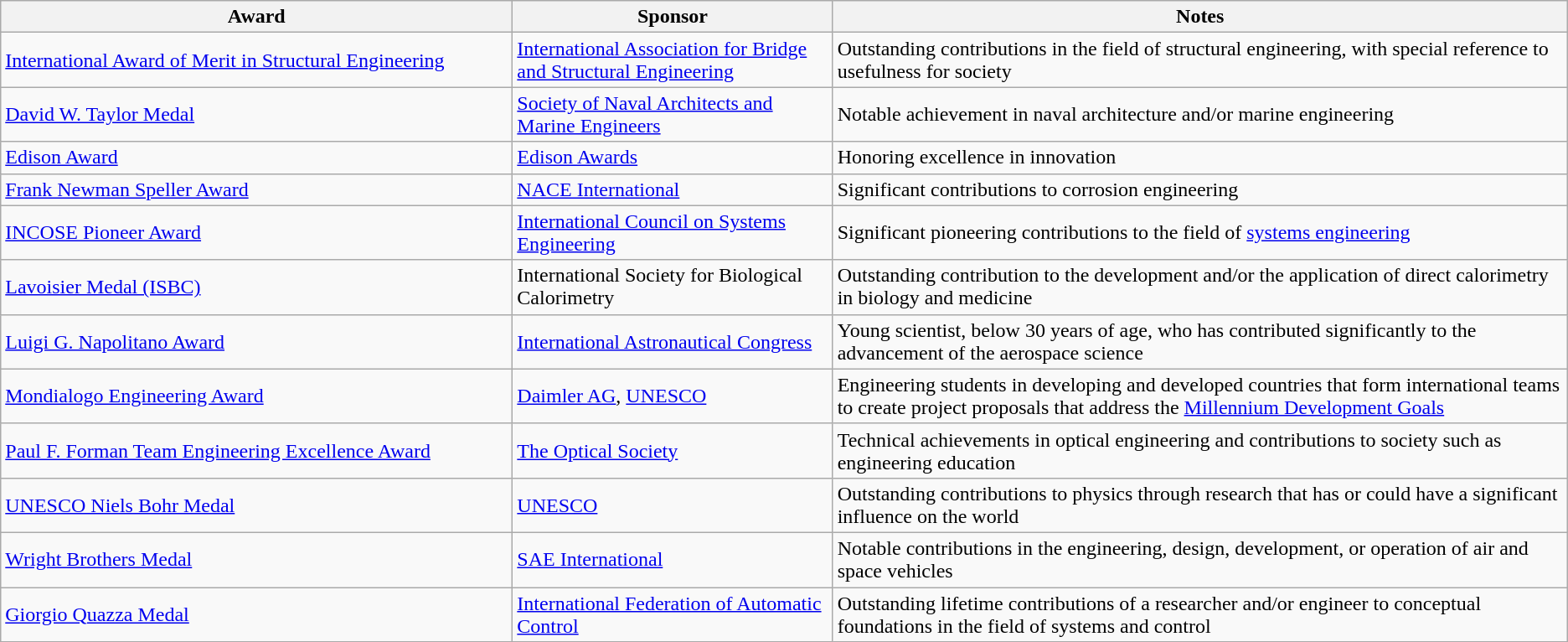<table Class="wikitable sortable">
<tr>
<th style="width:25em;">Award</th>
<th>Sponsor</th>
<th>Notes</th>
</tr>
<tr>
<td><a href='#'>International Award of Merit in Structural Engineering</a></td>
<td><a href='#'>International Association for Bridge and Structural Engineering</a></td>
<td>Outstanding contributions in the field of structural engineering, with special reference to usefulness for society</td>
</tr>
<tr>
<td><a href='#'>David W. Taylor Medal</a></td>
<td><a href='#'>Society of Naval Architects and Marine Engineers</a></td>
<td>Notable achievement in naval architecture and/or marine engineering</td>
</tr>
<tr>
<td><a href='#'>Edison Award</a></td>
<td><a href='#'>Edison Awards</a></td>
<td>Honoring excellence in innovation</td>
</tr>
<tr>
<td><a href='#'>Frank Newman Speller Award</a></td>
<td><a href='#'>NACE International</a></td>
<td>Significant contributions to corrosion engineering</td>
</tr>
<tr>
<td><a href='#'>INCOSE Pioneer Award</a></td>
<td><a href='#'>International Council on Systems Engineering</a></td>
<td>Significant pioneering contributions to the field of <a href='#'>systems engineering</a></td>
</tr>
<tr>
<td><a href='#'>Lavoisier Medal (ISBC)</a></td>
<td>International Society for Biological Calorimetry</td>
<td>Outstanding contribution to the development and/or the application of direct calorimetry in biology and medicine</td>
</tr>
<tr>
<td><a href='#'>Luigi G. Napolitano Award</a></td>
<td><a href='#'>International Astronautical Congress</a></td>
<td>Young scientist, below 30 years of age, who has contributed significantly to the advancement of the aerospace science</td>
</tr>
<tr>
<td><a href='#'>Mondialogo Engineering Award</a></td>
<td><a href='#'>Daimler AG</a>, <a href='#'>UNESCO</a></td>
<td>Engineering students in developing and developed countries that form international teams to create project proposals that address the <a href='#'>Millennium Development Goals</a></td>
</tr>
<tr>
<td><a href='#'>Paul F. Forman Team Engineering Excellence Award</a></td>
<td><a href='#'>The Optical Society</a></td>
<td>Technical achievements in optical engineering and contributions to society such as engineering education</td>
</tr>
<tr>
<td><a href='#'>UNESCO Niels Bohr Medal</a></td>
<td><a href='#'>UNESCO</a></td>
<td>Outstanding contributions to physics through research that has or could have a significant influence on the world</td>
</tr>
<tr>
<td><a href='#'>Wright Brothers Medal</a></td>
<td><a href='#'>SAE International </a></td>
<td>Notable contributions in the engineering, design, development, or operation of air and space vehicles</td>
</tr>
<tr>
<td><a href='#'>Giorgio Quazza Medal</a></td>
<td><a href='#'>International Federation of Automatic Control</a></td>
<td>Outstanding lifetime contributions of a researcher and/or engineer to conceptual foundations in the field of systems and control</td>
</tr>
</table>
